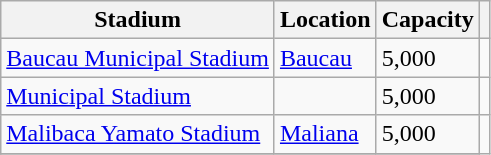<table class="wikitable">
<tr>
<th>Stadium</th>
<th>Location</th>
<th>Capacity</th>
<th></th>
</tr>
<tr>
<td><a href='#'>Baucau Municipal Stadium</a></td>
<td> <a href='#'>Baucau</a></td>
<td>5,000</td>
</tr>
<tr>
<td><a href='#'>Municipal Stadium</a></td>
<td></td>
<td>5,000</td>
<td></td>
</tr>
<tr>
<td><a href='#'>Malibaca Yamato Stadium</a></td>
<td> <a href='#'>Maliana</a></td>
<td>5,000</td>
</tr>
<tr>
</tr>
</table>
